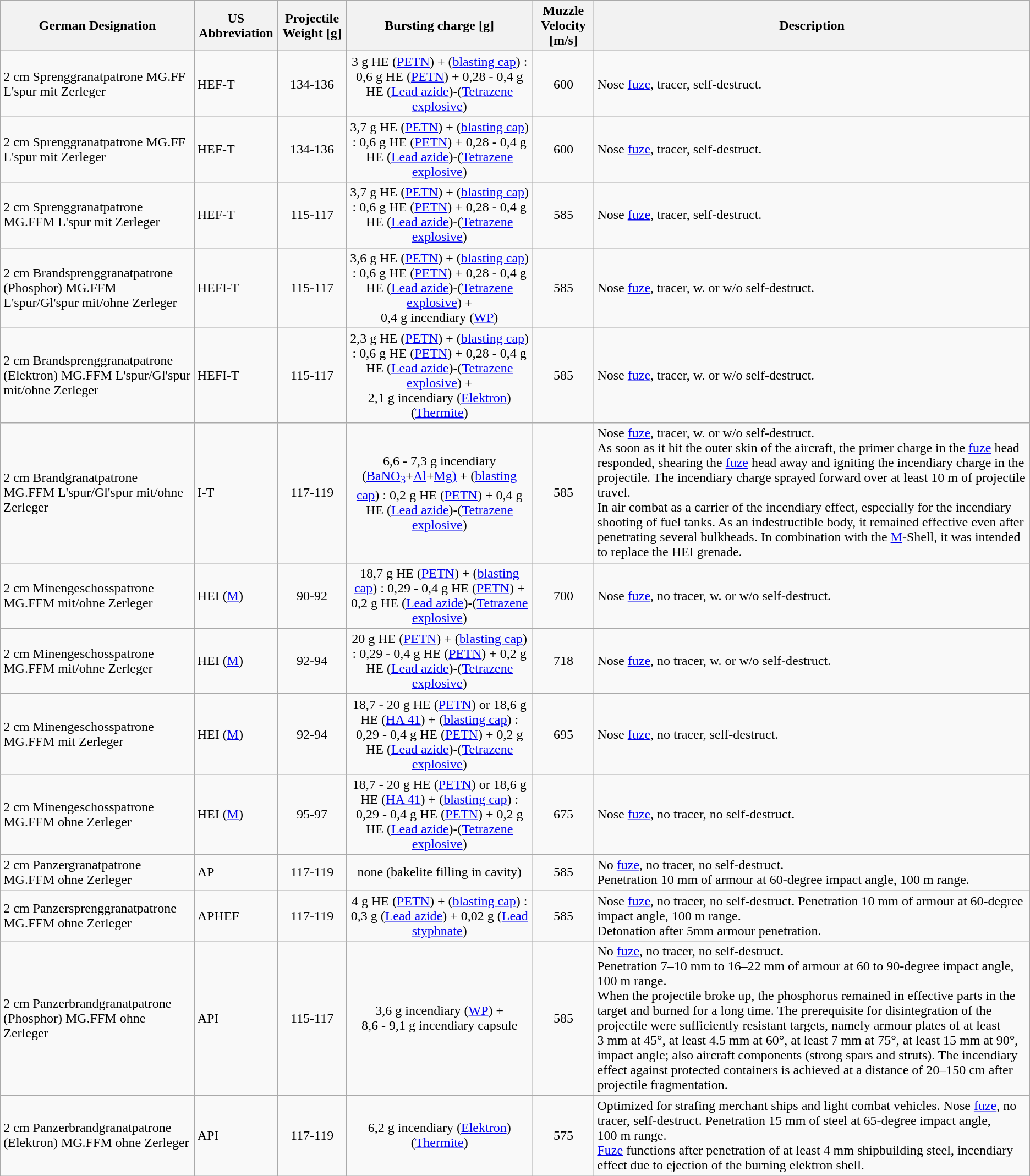<table class="wikitable">
<tr ---->
<th><span>German Designation</span></th>
<th><span>US Abbreviation</span></th>
<th><span>Projectile Weight [g]</span></th>
<th><span>Bursting charge [g]</span></th>
<th><span>Muzzle Velocity [m/s]</span></th>
<th><span>Description</span></th>
</tr>
<tr ---->
<td>2 cm Sprenggranatpatrone MG.FF L'spur mit Zerleger</td>
<td>HEF-T</td>
<td align="center">134-136</td>
<td align="center">3 g HE (<a href='#'>PETN</a>) + (<a href='#'>blasting cap</a>) : 0,6 g HE (<a href='#'>PETN</a>) + 0,28 - 0,4 g HE (<a href='#'>Lead azide</a>)-(<a href='#'>Tetrazene explosive</a>)</td>
<td align="center">600</td>
<td>Nose <a href='#'>fuze</a>, tracer, self-destruct.</td>
</tr>
<tr ---->
<td>2 cm Sprenggranatpatrone MG.FF L'spur mit Zerleger</td>
<td>HEF-T</td>
<td align="center">134-136</td>
<td align="center">3,7 g HE (<a href='#'>PETN</a>) + (<a href='#'>blasting cap</a>) : 0,6 g HE (<a href='#'>PETN</a>) + 0,28 - 0,4 g HE (<a href='#'>Lead azide</a>)-(<a href='#'>Tetrazene explosive</a>)</td>
<td align="center">600</td>
<td>Nose <a href='#'>fuze</a>, tracer, self-destruct.</td>
</tr>
<tr ---->
<td>2 cm Sprenggranatpatrone MG.FFM L'spur mit Zerleger</td>
<td>HEF-T</td>
<td align="center">115-117</td>
<td align="center">3,7 g HE (<a href='#'>PETN</a>) + (<a href='#'>blasting cap</a>) : 0,6 g HE (<a href='#'>PETN</a>) + 0,28 - 0,4 g HE (<a href='#'>Lead azide</a>)-(<a href='#'>Tetrazene explosive</a>)</td>
<td align="center">585</td>
<td>Nose <a href='#'>fuze</a>, tracer, self-destruct.</td>
</tr>
<tr ---->
<td>2 cm Brandsprenggranatpatrone (Phosphor) MG.FFM L'spur/Gl'spur mit/ohne Zerleger</td>
<td>HEFI-T</td>
<td align="center">115-117</td>
<td align="center">3,6 g HE (<a href='#'>PETN</a>) + (<a href='#'>blasting cap</a>) : 0,6 g HE (<a href='#'>PETN</a>) + 0,28 - 0,4 g HE (<a href='#'>Lead azide</a>)-(<a href='#'>Tetrazene explosive</a>) + <br>0,4 g incendiary (<a href='#'>WP</a>)</td>
<td align="center">585</td>
<td>Nose <a href='#'>fuze</a>, tracer, w. or w/o self-destruct.</td>
</tr>
<tr ---->
<td>2 cm Brandsprenggranatpatrone (Elektron) MG.FFM L'spur/Gl'spur mit/ohne Zerleger</td>
<td>HEFI-T</td>
<td align="center">115-117</td>
<td align="center">2,3 g HE (<a href='#'>PETN</a>) + (<a href='#'>blasting cap</a>) : 0,6 g HE (<a href='#'>PETN</a>) + 0,28 - 0,4 g HE (<a href='#'>Lead azide</a>)-(<a href='#'>Tetrazene explosive</a>) + <br>2,1 g incendiary (<a href='#'>Elektron</a>)(<a href='#'>Thermite</a>)</td>
<td align="center">585</td>
<td>Nose <a href='#'>fuze</a>, tracer, w. or w/o self-destruct.</td>
</tr>
<tr ---->
<td>2 cm Brandgranatpatrone MG.FFM L'spur/Gl'spur mit/ohne Zerleger</td>
<td>I-T</td>
<td align="center">117-119</td>
<td align="center">6,6 - 7,3 g incendiary (<a href='#'>BaNO<sub>3</sub></a>+<a href='#'>Al</a>+<a href='#'>Mg)</a> + (<a href='#'>blasting cap</a>) : 0,2 g HE (<a href='#'>PETN</a>) + 0,4 g HE (<a href='#'>Lead azide</a>)-(<a href='#'>Tetrazene explosive</a>)</td>
<td align="center">585</td>
<td>Nose <a href='#'>fuze</a>, tracer, w. or w/o self-destruct.<br>As soon as it hit the outer skin of the aircraft, the primer charge in the <a href='#'>fuze</a> head responded, shearing the <a href='#'>fuze</a> head away and igniting the incendiary charge in the projectile. The incendiary charge sprayed forward over at least 10 m of projectile travel.
<br>In air combat as a carrier of the incendiary effect, especially for the incendiary shooting of fuel tanks. As an indestructible body, it remained effective even after penetrating several bulkheads. In combination with the <a href='#'>M</a>-Shell, it was intended to replace the HEI grenade.</td>
</tr>
<tr ---->
<td>2 cm Minengeschosspatrone MG.FFM mit/ohne Zerleger</td>
<td>HEI (<a href='#'>M</a>)</td>
<td align="center">90-92</td>
<td align="center">18,7 g HE (<a href='#'>PETN</a>) + (<a href='#'>blasting cap</a>) : 0,29 - 0,4 g HE (<a href='#'>PETN</a>) + 0,2 g HE (<a href='#'>Lead azide</a>)-(<a href='#'>Tetrazene explosive</a>)</td>
<td align="center">700</td>
<td>Nose <a href='#'>fuze</a>, no tracer, w. or w/o self-destruct.</td>
</tr>
<tr ---->
<td>2 cm Minengeschosspatrone MG.FFM mit/ohne Zerleger</td>
<td>HEI (<a href='#'>M</a>)</td>
<td align="center">92-94</td>
<td align="center">20 g HE (<a href='#'>PETN</a>) + (<a href='#'>blasting cap</a>) : 0,29 - 0,4 g HE (<a href='#'>PETN</a>) + 0,2 g HE (<a href='#'>Lead azide</a>)-(<a href='#'>Tetrazene explosive</a>)</td>
<td align="center">718</td>
<td>Nose <a href='#'>fuze</a>, no tracer, w. or w/o self-destruct.</td>
</tr>
<tr ---->
<td>2 cm Minengeschosspatrone MG.FFM mit Zerleger</td>
<td>HEI (<a href='#'>M</a>)</td>
<td align="center">92-94</td>
<td align="center">18,7 - 20 g HE (<a href='#'>PETN</a>) or 18,6 g HE (<a href='#'>HA 41</a>) + (<a href='#'>blasting cap</a>) : 0,29 - 0,4 g HE (<a href='#'>PETN</a>) + 0,2 g HE (<a href='#'>Lead azide</a>)-(<a href='#'>Tetrazene explosive</a>)</td>
<td align="center">695</td>
<td>Nose <a href='#'>fuze</a>, no tracer, self-destruct.</td>
</tr>
<tr ---->
<td>2 cm Minengeschosspatrone MG.FFM ohne Zerleger</td>
<td>HEI (<a href='#'>M</a>)</td>
<td align="center">95-97</td>
<td align="center">18,7 - 20 g HE (<a href='#'>PETN</a>) or 18,6 g HE (<a href='#'>HA 41</a>) + (<a href='#'>blasting cap</a>) : 0,29 - 0,4 g HE (<a href='#'>PETN</a>) + 0,2 g HE (<a href='#'>Lead azide</a>)-(<a href='#'>Tetrazene explosive</a>)</td>
<td align="center">675</td>
<td>Nose <a href='#'>fuze</a>, no tracer, no self-destruct.</td>
</tr>
<tr ---->
<td>2 cm Panzergranatpatrone MG.FFM ohne Zerleger</td>
<td>AP</td>
<td align="center">117-119</td>
<td align="center">none (bakelite filling in cavity)</td>
<td align="center">585</td>
<td>No <a href='#'>fuze</a>, no tracer, no self-destruct.<br>Penetration 10 mm of armour at 60-degree impact angle, 100 m range.</td>
</tr>
<tr ---->
<td>2 cm Panzersprenggranatpatrone MG.FFM ohne Zerleger</td>
<td>APHEF</td>
<td align="center">117-119</td>
<td align="center">4 g HE (<a href='#'>PETN</a>) + (<a href='#'>blasting cap</a>) : 0,3 g (<a href='#'>Lead azide</a>) + 0,02 g (<a href='#'>Lead styphnate</a>)</td>
<td align="center">585</td>
<td>Nose <a href='#'>fuze</a>, no tracer, no self-destruct. Penetration 10 mm of armour at 60-degree impact angle, 100 m range.<br>Detonation after 5mm armour penetration.</td>
</tr>
<tr ---->
<td>2 cm Panzerbrandgranatpatrone (Phosphor) MG.FFM ohne Zerleger</td>
<td>API</td>
<td align="center">115-117</td>
<td align="center">3,6 g incendiary (<a href='#'>WP</a>) + <br> 8,6 - 9,1 g incendiary capsule</td>
<td align="center">585</td>
<td>No <a href='#'>fuze</a>, no tracer, no self-destruct.<br>Penetration 7–10 mm to 16–22 mm of armour at 60 to 90-degree impact angle, 100 m range.<br>When the projectile broke up, the phosphorus remained in effective parts in the target and burned for a long time.
The prerequisite for disintegration of the projectile were sufficiently resistant targets, namely armour plates of
at least 3 mm at 45°,
at least 4.5 mm at 60°,
at least 7 mm at 75°,
at least 15 mm at 90°,
impact angle; also aircraft components (strong spars and struts). The incendiary effect against protected containers is achieved at a distance of 20–150 cm after projectile fragmentation.</td>
</tr>
<tr ---->
<td>2 cm Panzerbrandgranatpatrone (Elektron) MG.FFM ohne Zerleger</td>
<td>API</td>
<td align="center">117-119</td>
<td align="center">6,2 g incendiary (<a href='#'>Elektron</a>)(<a href='#'>Thermite</a>)</td>
<td align="center">575</td>
<td>Optimized for strafing merchant ships and light combat vehicles. Nose <a href='#'>fuze</a>, no tracer, self-destruct. Penetration 15 mm of steel at 65-degree impact angle, 100 m range.<br><a href='#'>Fuze</a> functions after penetration of at least 4 mm shipbuilding steel, incendiary effect due to ejection of the burning elektron shell.</td>
</tr>
</table>
